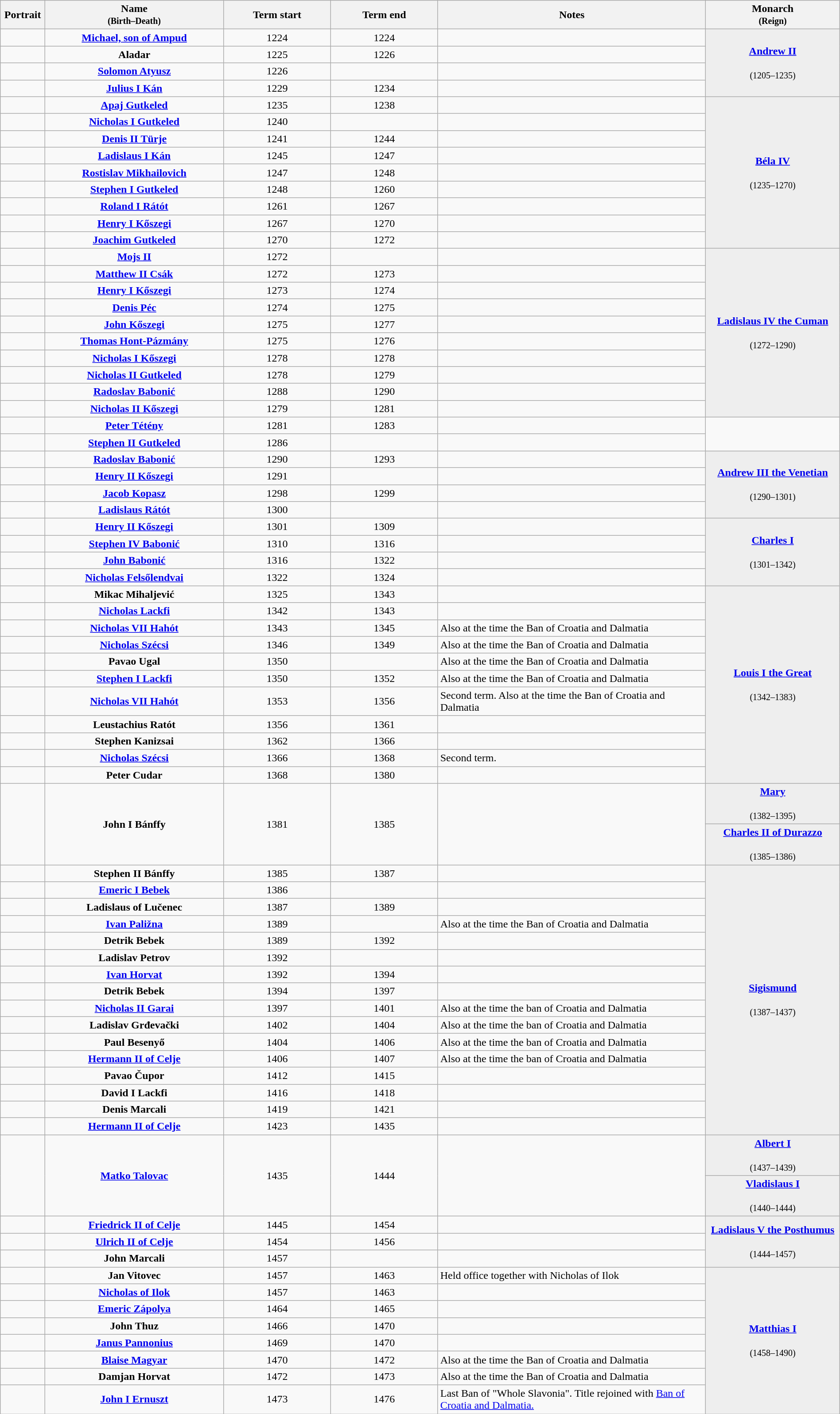<table class="wikitable" style="text-align:center" width="100%">
<tr>
<th width="5%">Portrait</th>
<th width="20%">Name<br><small>(Birth–Death)</small></th>
<th width="12%">Term start</th>
<th width="12%">Term end</th>
<th width="30%">Notes</th>
<th width="15%">Monarch<br><small>(Reign)</small></th>
</tr>
<tr>
<td></td>
<td><strong><a href='#'>Michael, son of Ampud</a></strong></td>
<td>1224</td>
<td>1224</td>
<td></td>
<td rowspan="4" bgcolor=#EEEEEE><a href='#'><strong>Andrew II</strong></a><br><br><small>(1205–1235)</small></td>
</tr>
<tr>
<td></td>
<td><strong>Aladar</strong></td>
<td>1225</td>
<td>1226</td>
<td></td>
</tr>
<tr>
<td></td>
<td><strong><a href='#'>Solomon Atyusz</a></strong></td>
<td>1226</td>
<td></td>
<td></td>
</tr>
<tr>
<td></td>
<td><strong><a href='#'>Julius I Kán</a></strong></td>
<td>1229</td>
<td>1234</td>
<td></td>
</tr>
<tr>
<td></td>
<td><strong><a href='#'>Apaj Gutkeled</a></strong></td>
<td>1235</td>
<td>1238</td>
<td></td>
<td rowspan="9" bgcolor=#EEEEEE><strong><a href='#'>Béla IV</a></strong><br><br><small>(1235–1270)</small></td>
</tr>
<tr>
<td></td>
<td><strong><a href='#'>Nicholas I Gutkeled</a></strong></td>
<td>1240</td>
<td></td>
<td></td>
</tr>
<tr>
<td></td>
<td><a href='#'><strong>Denis II Türje</strong></a></td>
<td>1241</td>
<td>1244</td>
<td align="left"></td>
</tr>
<tr>
<td></td>
<td><strong><a href='#'>Ladislaus I Kán</a></strong></td>
<td>1245</td>
<td>1247</td>
<td></td>
</tr>
<tr>
<td></td>
<td><strong><a href='#'>Rostislav Mikhailovich</a></strong></td>
<td>1247</td>
<td>1248</td>
<td></td>
</tr>
<tr>
<td></td>
<td><strong><a href='#'>Stephen I Gutkeled</a></strong></td>
<td>1248</td>
<td>1260</td>
<td></td>
</tr>
<tr>
<td></td>
<td><strong><a href='#'>Roland I Rátót</a></strong></td>
<td>1261</td>
<td>1267</td>
<td></td>
</tr>
<tr>
<td></td>
<td><strong><a href='#'>Henry I Kőszegi</a></strong></td>
<td>1267</td>
<td>1270</td>
<td></td>
</tr>
<tr>
<td></td>
<td><strong><a href='#'>Joachim Gutkeled</a></strong></td>
<td>1270</td>
<td>1272</td>
<td></td>
</tr>
<tr>
<td></td>
<td><strong><a href='#'>Mojs II</a></strong></td>
<td>1272</td>
<td></td>
<td></td>
<td rowspan="10" bgcolor=#EEEEEE><strong><a href='#'>Ladislaus IV the Cuman</a></strong><br><br><small>(1272–1290)</small></td>
</tr>
<tr>
<td></td>
<td><strong><a href='#'>Matthew II Csák</a></strong></td>
<td>1272</td>
<td>1273</td>
<td></td>
</tr>
<tr>
<td></td>
<td><strong><a href='#'>Henry I Kőszegi</a></strong></td>
<td>1273</td>
<td>1274</td>
<td></td>
</tr>
<tr>
<td></td>
<td><strong><a href='#'>Denis Péc</a></strong></td>
<td>1274</td>
<td>1275</td>
<td></td>
</tr>
<tr>
<td></td>
<td><a href='#'><strong>John Kőszegi</strong></a></td>
<td>1275</td>
<td>1277</td>
<td></td>
</tr>
<tr>
<td></td>
<td><strong><a href='#'>Thomas Hont-Pázmány</a></strong></td>
<td>1275</td>
<td>1276</td>
<td></td>
</tr>
<tr>
<td></td>
<td><strong><a href='#'>Nicholas I Kőszegi</a></strong></td>
<td>1278</td>
<td>1278</td>
<td></td>
</tr>
<tr>
<td></td>
<td><strong><a href='#'>Nicholas II Gutkeled</a></strong></td>
<td>1278</td>
<td>1279</td>
<td></td>
</tr>
<tr>
<td></td>
<td><strong><a href='#'>Radoslav Babonić</a></strong></td>
<td>1288</td>
<td>1290</td>
<td></td>
</tr>
<tr>
<td></td>
<td><a href='#'><strong>Nicholas II Kőszegi</strong></a></td>
<td>1279</td>
<td>1281</td>
<td></td>
</tr>
<tr>
<td></td>
<td><strong><a href='#'>Peter Tétény</a></strong></td>
<td>1281</td>
<td>1283</td>
<td align="left"></td>
</tr>
<tr>
<td></td>
<td><strong><a href='#'>Stephen II Gutkeled</a></strong></td>
<td>1286</td>
<td></td>
<td align="left"></td>
</tr>
<tr>
<td></td>
<td><strong><a href='#'>Radoslav Babonić</a></strong></td>
<td>1290</td>
<td>1293</td>
<td></td>
<td rowspan="4" bgcolor=#EEEEEE><strong><a href='#'>Andrew III the Venetian</a></strong><br><br><small>(1290–1301)</small></td>
</tr>
<tr>
<td></td>
<td><strong><a href='#'>Henry II Kőszegi</a></strong></td>
<td>1291</td>
<td></td>
<td></td>
</tr>
<tr>
<td></td>
<td><strong><a href='#'>Jacob Kopasz</a></strong></td>
<td>1298</td>
<td>1299</td>
<td></td>
</tr>
<tr>
<td></td>
<td><strong><a href='#'>Ladislaus Rátót</a></strong></td>
<td>1300</td>
<td></td>
<td></td>
</tr>
<tr>
<td></td>
<td><strong><a href='#'>Henry II Kőszegi</a></strong></td>
<td>1301</td>
<td>1309</td>
<td></td>
<td rowspan="5" bgcolor=#EEEEEE><strong><a href='#'>Charles I</a></strong><br><br><small>(1301–1342)</small></td>
</tr>
<tr>
<td></td>
<td><strong><a href='#'>Stephen IV Babonić</a></strong></td>
<td>1310</td>
<td>1316</td>
<td align="left"></td>
</tr>
<tr>
<td></td>
<td><strong><a href='#'>John Babonić</a></strong></td>
<td>1316</td>
<td>1322</td>
<td></td>
</tr>
<tr>
<td></td>
<td><strong><a href='#'>Nicholas Felsőlendvai</a></strong></td>
<td>1322</td>
<td>1324</td>
<td align="left"></td>
</tr>
<tr>
<td rowspan="2"></td>
<td rowspan="2"><strong>Mikac Mihaljević</strong></td>
<td rowspan="2">1325</td>
<td rowspan="2">1343</td>
<td rowspan="2"></td>
</tr>
<tr>
<td rowspan="12" bgcolor=#EEEEEE><strong><a href='#'>Louis I the Great</a></strong><br><br><small>(1342–1383)</small></td>
</tr>
<tr>
<td></td>
<td><a href='#'><strong>Nicholas Lackfi</strong></a></td>
<td>1342</td>
<td>1343</td>
<td></td>
</tr>
<tr>
<td></td>
<td><strong><a href='#'>Nicholas VII Hahót</a></strong></td>
<td>1343</td>
<td>1345</td>
<td align="left">Also at the time the Ban of Croatia and Dalmatia</td>
</tr>
<tr>
<td></td>
<td><strong><a href='#'>Nicholas Szécsi</a></strong></td>
<td>1346</td>
<td>1349</td>
<td align="left">Also at the time the Ban of Croatia and Dalmatia</td>
</tr>
<tr>
<td></td>
<td><strong>Pavao Ugal</strong></td>
<td>1350</td>
<td></td>
<td align="left">Also at the time the Ban of Croatia and Dalmatia</td>
</tr>
<tr>
<td></td>
<td><strong><a href='#'>Stephen I Lackfi</a></strong></td>
<td>1350</td>
<td>1352</td>
<td align="left">Also at the time the Ban of Croatia and Dalmatia</td>
</tr>
<tr>
<td></td>
<td><strong><a href='#'>Nicholas VII Hahót</a></strong></td>
<td>1353</td>
<td>1356</td>
<td align="left">Second term. Also at the time the Ban of Croatia and Dalmatia</td>
</tr>
<tr>
<td></td>
<td><strong>Leustachius Ratót</strong></td>
<td>1356</td>
<td>1361</td>
<td align="left"></td>
</tr>
<tr>
<td></td>
<td><strong>Stephen Kanizsai</strong></td>
<td>1362</td>
<td>1366</td>
<td></td>
</tr>
<tr>
<td></td>
<td><strong><a href='#'>Nicholas Szécsi</a></strong></td>
<td>1366</td>
<td>1368</td>
<td align="left">Second term.</td>
</tr>
<tr>
<td></td>
<td><strong>Peter Cudar</strong></td>
<td>1368</td>
<td>1380</td>
<td></td>
</tr>
<tr>
<td rowspan="4"></td>
<td rowspan="4"><strong>John I Bánffy</strong></td>
<td rowspan="4">1381</td>
<td rowspan="4">1385</td>
<td rowspan="4"></td>
</tr>
<tr>
<td bgcolor=#EEEEEE><strong><a href='#'>Mary</a></strong><br><br><small>(1382–1395)</small></td>
</tr>
<tr>
<td bgcolor=#EEEEEE><strong><a href='#'>Charles II of Durazzo</a></strong><br><br><small>(1385–1386)</small></td>
</tr>
<tr>
<td rowspan="18" bgcolor=#EEEEEE><strong><a href='#'>Sigismund</a></strong><br><br><small>(1387–1437)</small></td>
</tr>
<tr>
<td></td>
<td><strong>Stephen II Bánffy</strong></td>
<td>1385</td>
<td>1387</td>
<td></td>
</tr>
<tr>
<td></td>
<td><strong><a href='#'>Emeric I Bebek</a></strong></td>
<td>1386</td>
<td></td>
<td></td>
</tr>
<tr>
<td></td>
<td><strong>Ladislaus of Lučenec</strong></td>
<td>1387</td>
<td>1389</td>
<td align="left"></td>
</tr>
<tr>
<td></td>
<td><a href='#'><strong>Ivan Paližna</strong></a></td>
<td>1389</td>
<td></td>
<td align="left">Also at the time the Ban of Croatia and Dalmatia</td>
</tr>
<tr>
<td></td>
<td><strong>Detrik Bebek</strong></td>
<td>1389</td>
<td>1392</td>
<td align="left"></td>
</tr>
<tr>
<td></td>
<td><strong>Ladislav Petrov</strong></td>
<td>1392</td>
<td></td>
<td></td>
</tr>
<tr>
<td></td>
<td><a href='#'><strong>Ivan Horvat</strong></a></td>
<td>1392</td>
<td>1394</td>
<td></td>
</tr>
<tr>
<td></td>
<td><strong>Detrik Bebek</strong></td>
<td>1394</td>
<td>1397</td>
<td></td>
</tr>
<tr>
<td></td>
<td><strong><a href='#'>Nicholas II Garai</a></strong></td>
<td>1397</td>
<td>1401</td>
<td align="left">Also at the time the ban of Croatia and Dalmatia</td>
</tr>
<tr>
<td></td>
<td><strong>Ladislav Grđevački</strong></td>
<td>1402</td>
<td>1404</td>
<td align="left">Also at the time the ban of Croatia and Dalmatia</td>
</tr>
<tr>
<td></td>
<td><strong>Paul Besenyő</strong></td>
<td>1404</td>
<td>1406</td>
<td align="left">Also at the time the ban of Croatia and Dalmatia</td>
</tr>
<tr>
<td></td>
<td><strong><a href='#'>Hermann II of Celje</a></strong></td>
<td>1406</td>
<td>1407</td>
<td align="left">Also at the time the ban of Croatia and Dalmatia</td>
</tr>
<tr>
<td></td>
<td><strong>Pavao Čupor</strong></td>
<td>1412</td>
<td>1415</td>
<td align="left"></td>
</tr>
<tr>
<td></td>
<td><strong>David I Lackfi</strong></td>
<td>1416</td>
<td>1418</td>
<td align="left"></td>
</tr>
<tr>
<td></td>
<td><strong>Denis Marcali</strong></td>
<td>1419</td>
<td>1421</td>
<td align="left"></td>
</tr>
<tr>
<td></td>
<td><strong><a href='#'>Hermann II of Celje</a></strong></td>
<td>1423</td>
<td>1435</td>
<td></td>
</tr>
<tr>
<td rowspan="3"></td>
<td rowspan="3"><strong><a href='#'>Matko Talovac</a></strong></td>
<td rowspan="3">1435</td>
<td rowspan="3">1444</td>
<td rowspan="3"></td>
</tr>
<tr>
<td bgcolor=#EEEEEE><strong><a href='#'>Albert I</a></strong><br><br><small>(1437–1439)</small></td>
</tr>
<tr>
<td bgcolor=#EEEEEE><strong><a href='#'>Vladislaus I</a></strong><br><br><small>(1440–1444)</small></td>
</tr>
<tr>
<td></td>
<td><a href='#'><strong>Friedrick II of Celje</strong></a></td>
<td>1445</td>
<td>1454</td>
<td></td>
<td rowspan="4" bgcolor=#EEEEEE><strong><a href='#'>Ladislaus V the Posthumus</a></strong><br><br><small>(1444–1457)</small></td>
</tr>
<tr>
<td></td>
<td><strong><a href='#'>Ulrich II of Celje</a></strong></td>
<td>1454</td>
<td>1456</td>
<td></td>
</tr>
<tr>
<td></td>
<td><strong>John Marcali</strong></td>
<td>1457</td>
<td></td>
<td></td>
</tr>
<tr>
<td rowspan="2"></td>
<td rowspan="2"><strong>Jan Vitovec</strong></td>
<td rowspan="2">1457</td>
<td rowspan="2">1463</td>
<td rowspan="2" align="left">Held office together with Nicholas of Ilok</td>
</tr>
<tr>
<td rowspan="8" bgcolor=#EEEEEE><strong><a href='#'>Matthias I</a></strong><br><br><small>(1458–1490)</small></td>
</tr>
<tr>
<td></td>
<td><strong><a href='#'>Nicholas of Ilok</a></strong></td>
<td>1457</td>
<td>1463</td>
<td></td>
</tr>
<tr>
<td></td>
<td><strong><a href='#'>Emeric Zápolya</a></strong></td>
<td>1464</td>
<td>1465</td>
<td></td>
</tr>
<tr>
<td></td>
<td><strong>John Thuz</strong></td>
<td>1466</td>
<td>1470</td>
<td></td>
</tr>
<tr>
<td></td>
<td><strong><a href='#'>Janus Pannonius</a></strong></td>
<td>1469</td>
<td>1470</td>
<td></td>
</tr>
<tr>
<td></td>
<td><strong><a href='#'>Blaise Magyar</a></strong></td>
<td>1470</td>
<td>1472</td>
<td align="left">Also at the time the Ban of Croatia and Dalmatia</td>
</tr>
<tr>
<td></td>
<td><strong>Damjan Horvat</strong></td>
<td>1472</td>
<td>1473</td>
<td align="left">Also at the time the Ban of Croatia and Dalmatia</td>
</tr>
<tr>
<td></td>
<td><strong><a href='#'>John I Ernuszt</a></strong></td>
<td>1473</td>
<td>1476</td>
<td align="left">Last Ban of "Whole Slavonia".  Title rejoined with <a href='#'>Ban of Croatia and Dalmatia.</a></td>
</tr>
</table>
